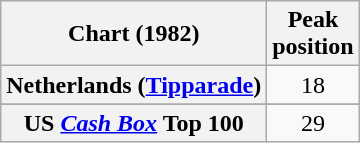<table class="wikitable sortable plainrowheaders" style="text-align:center">
<tr>
<th scope="col">Chart (1982)</th>
<th scope="col">Peak<br>position</th>
</tr>
<tr>
<th scope="row">Netherlands (<a href='#'>Tipparade</a>)</th>
<td>18</td>
</tr>
<tr>
</tr>
<tr>
</tr>
<tr>
<th scope="row">US <em><a href='#'>Cash Box</a></em> Top 100</th>
<td>29</td>
</tr>
</table>
